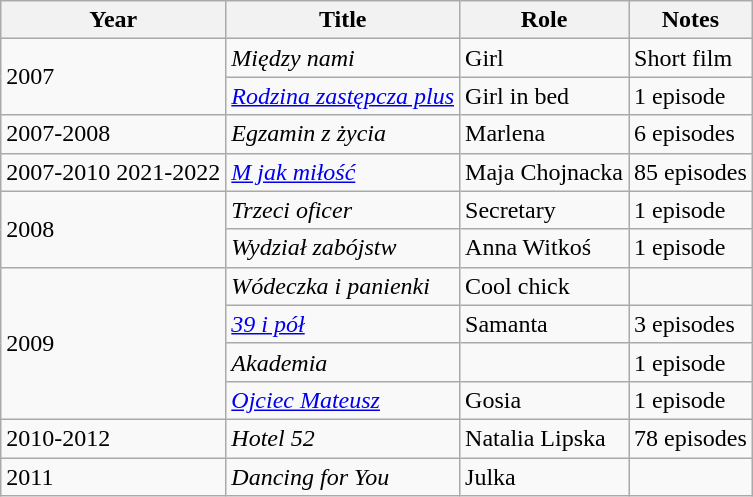<table class="wikitable">
<tr>
<th>Year</th>
<th>Title</th>
<th>Role</th>
<th>Notes</th>
</tr>
<tr>
<td rowspan="2">2007</td>
<td><em>Między nami</em></td>
<td>Girl</td>
<td>Short film</td>
</tr>
<tr>
<td><em><a href='#'>Rodzina zastępcza plus</a></em></td>
<td>Girl in bed</td>
<td>1 episode</td>
</tr>
<tr>
<td>2007-2008</td>
<td><em>Egzamin z życia</em></td>
<td>Marlena</td>
<td>6 episodes</td>
</tr>
<tr>
<td>2007-2010 2021-2022</td>
<td><em><a href='#'>M jak miłość</a></em></td>
<td>Maja Chojnacka</td>
<td>85 episodes</td>
</tr>
<tr>
<td rowspan="2">2008</td>
<td><em>Trzeci oficer</em></td>
<td>Secretary</td>
<td>1 episode</td>
</tr>
<tr>
<td><em>Wydział zabójstw</em></td>
<td>Anna Witkoś</td>
<td>1 episode</td>
</tr>
<tr>
<td rowspan="4">2009</td>
<td><em>Wódeczka i panienki</em></td>
<td>Cool chick</td>
<td></td>
</tr>
<tr>
<td><em><a href='#'>39 i pół</a></em></td>
<td>Samanta</td>
<td>3 episodes</td>
</tr>
<tr>
<td><em>Akademia</em></td>
<td></td>
<td>1 episode</td>
</tr>
<tr>
<td><em><a href='#'>Ojciec Mateusz</a></em></td>
<td>Gosia</td>
<td>1 episode</td>
</tr>
<tr>
<td>2010-2012</td>
<td><em>Hotel 52</em></td>
<td>Natalia Lipska</td>
<td>78 episodes</td>
</tr>
<tr>
<td>2011</td>
<td><em>Dancing for You</em></td>
<td>Julka</td>
<td></td>
</tr>
</table>
